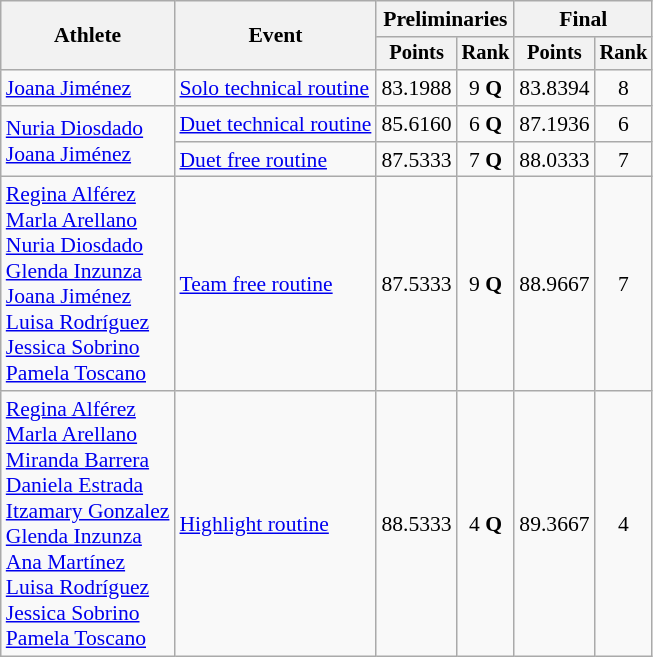<table class="wikitable" style="font-size:90%">
<tr>
<th rowspan="2">Athlete</th>
<th rowspan="2">Event</th>
<th colspan="2">Preliminaries</th>
<th colspan="2">Final</th>
</tr>
<tr style="font-size:95%">
<th>Points</th>
<th>Rank</th>
<th>Points</th>
<th>Rank</th>
</tr>
<tr align="center">
<td align="left"><a href='#'>Joana Jiménez</a></td>
<td align="left"><a href='#'>Solo technical routine</a></td>
<td>83.1988</td>
<td>9 <strong>Q</strong></td>
<td>83.8394</td>
<td>8</td>
</tr>
<tr align="center">
<td align="left" rowspan=2><a href='#'>Nuria Diosdado</a><br><a href='#'>Joana Jiménez</a></td>
<td align="left"><a href='#'>Duet technical routine</a></td>
<td>85.6160</td>
<td>6 <strong>Q</strong></td>
<td>87.1936</td>
<td>6</td>
</tr>
<tr align="center">
<td align="left"><a href='#'>Duet free routine</a></td>
<td>87.5333</td>
<td>7 <strong>Q</strong></td>
<td>88.0333</td>
<td>7</td>
</tr>
<tr align="center">
<td align="left"><a href='#'>Regina Alférez</a><br><a href='#'>Marla Arellano</a><br><a href='#'>Nuria Diosdado</a><br><a href='#'>Glenda Inzunza</a><br><a href='#'>Joana Jiménez</a><br><a href='#'>Luisa Rodríguez</a><br><a href='#'>Jessica Sobrino</a> <br><a href='#'>Pamela Toscano</a></td>
<td align="left"><a href='#'>Team free routine</a></td>
<td>87.5333</td>
<td>9 <strong>Q</strong></td>
<td>88.9667</td>
<td>7</td>
</tr>
<tr align="center">
<td align="left"><a href='#'>Regina Alférez</a><br><a href='#'>Marla Arellano</a><br><a href='#'>Miranda Barrera</a><br><a href='#'>Daniela Estrada</a><br><a href='#'>Itzamary Gonzalez</a><br><a href='#'>Glenda Inzunza</a><br><a href='#'>Ana Martínez</a><br><a href='#'>Luisa Rodríguez</a><br><a href='#'>Jessica Sobrino</a> <br><a href='#'>Pamela Toscano</a></td>
<td align="left"><a href='#'>Highlight routine</a></td>
<td>88.5333</td>
<td>4 <strong>Q</strong></td>
<td>89.3667</td>
<td>4</td>
</tr>
</table>
